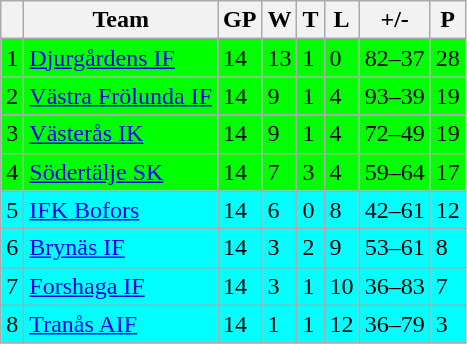<table class="wikitable">
<tr>
<th></th>
<th>Team</th>
<th>GP</th>
<th>W</th>
<th>T</th>
<th>L</th>
<th>+/-</th>
<th>P</th>
</tr>
<tr style="background:#00FF00">
<td>1</td>
<td><a href='#'>Djurgårdens IF</a></td>
<td>14</td>
<td>13</td>
<td>1</td>
<td>0</td>
<td>82–37</td>
<td>28</td>
</tr>
<tr style="background:#00FF00">
<td>2</td>
<td><a href='#'>Västra Frölunda IF</a></td>
<td>14</td>
<td>9</td>
<td>1</td>
<td>4</td>
<td>93–39</td>
<td>19</td>
</tr>
<tr style="background:#00FF00">
<td>3</td>
<td><a href='#'>Västerås IK</a></td>
<td>14</td>
<td>9</td>
<td>1</td>
<td>4</td>
<td>72–49</td>
<td>19</td>
</tr>
<tr style="background:#00FF00">
<td>4</td>
<td><a href='#'>Södertälje SK</a></td>
<td>14</td>
<td>7</td>
<td>3</td>
<td>4</td>
<td>59–64</td>
<td>17</td>
</tr>
<tr style="background:#00FFFF">
<td>5</td>
<td><a href='#'>IFK Bofors</a></td>
<td>14</td>
<td>6</td>
<td>0</td>
<td>8</td>
<td>42–61</td>
<td>12</td>
</tr>
<tr style="background:#00FFFF">
<td>6</td>
<td><a href='#'>Brynäs IF</a></td>
<td>14</td>
<td>3</td>
<td>2</td>
<td>9</td>
<td>53–61</td>
<td>8</td>
</tr>
<tr style="background:#00FFFF">
<td>7</td>
<td><a href='#'>Forshaga IF</a></td>
<td>14</td>
<td>3</td>
<td>1</td>
<td>10</td>
<td>36–83</td>
<td>7</td>
</tr>
<tr style="background:#00FFFF">
<td>8</td>
<td><a href='#'>Tranås AIF</a></td>
<td>14</td>
<td>1</td>
<td>1</td>
<td>12</td>
<td>36–79</td>
<td>3</td>
</tr>
</table>
